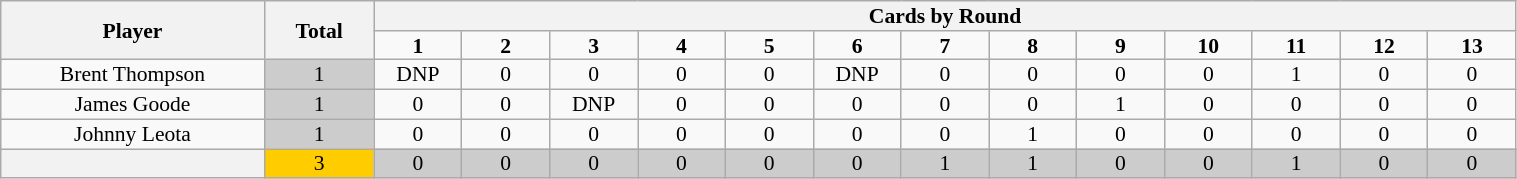<table class="wikitable" style="text-align:center; line-height: 90%; font-size:90%;" width=80%>
<tr>
<th rowspan=2 width=12%>Player</th>
<th rowspan=2 width=5%>Total</th>
<th colspan=13>Cards by Round</th>
</tr>
<tr>
<td width=4%><strong>1</strong></td>
<td width=4%><strong>2</strong></td>
<td width=4%><strong>3</strong></td>
<td width=4%><strong>4</strong></td>
<td width=4%><strong>5</strong></td>
<td width=4%><strong>6</strong></td>
<td width=4%><strong>7</strong></td>
<td width=4%><strong>8</strong></td>
<td width=4%><strong>9</strong></td>
<td width=4%><strong>10</strong></td>
<td width=4%><strong>11</strong></td>
<td width=4%><strong>12</strong></td>
<td width=4%><strong>13</strong></td>
</tr>
<tr>
<td>Brent Thompson</td>
<td bgcolor=#cccccc>1</td>
<td>DNP</td>
<td>0</td>
<td>0</td>
<td>0</td>
<td>0</td>
<td>DNP</td>
<td>0</td>
<td>0</td>
<td>0</td>
<td>0</td>
<td>1</td>
<td>0</td>
<td>0</td>
</tr>
<tr>
<td>James Goode</td>
<td bgcolor=#cccccc>1</td>
<td>0</td>
<td>0</td>
<td>DNP</td>
<td>0</td>
<td>0</td>
<td>0</td>
<td>0</td>
<td>0</td>
<td>1</td>
<td>0</td>
<td>0</td>
<td>0</td>
<td>0</td>
</tr>
<tr>
<td>Johnny Leota</td>
<td bgcolor=#cccccc>1</td>
<td>0</td>
<td>0</td>
<td>0</td>
<td>0</td>
<td>0</td>
<td>0</td>
<td>0</td>
<td>1</td>
<td>0</td>
<td>0</td>
<td>0</td>
<td>0</td>
<td>0</td>
</tr>
<tr>
<th></th>
<td bgcolor=#ffcc00>3</td>
<td bgcolor=#cccccc>0</td>
<td bgcolor=#cccccc>0</td>
<td bgcolor=#cccccc>0</td>
<td bgcolor=#cccccc>0</td>
<td bgcolor=#cccccc>0</td>
<td bgcolor=#cccccc>0</td>
<td bgcolor=#cccccc>1</td>
<td bgcolor=#cccccc>1</td>
<td bgcolor=#cccccc>0</td>
<td bgcolor=#cccccc>0</td>
<td bgcolor=#cccccc>1</td>
<td bgcolor=#cccccc>0</td>
<td bgcolor=#cccccc>0</td>
</tr>
</table>
